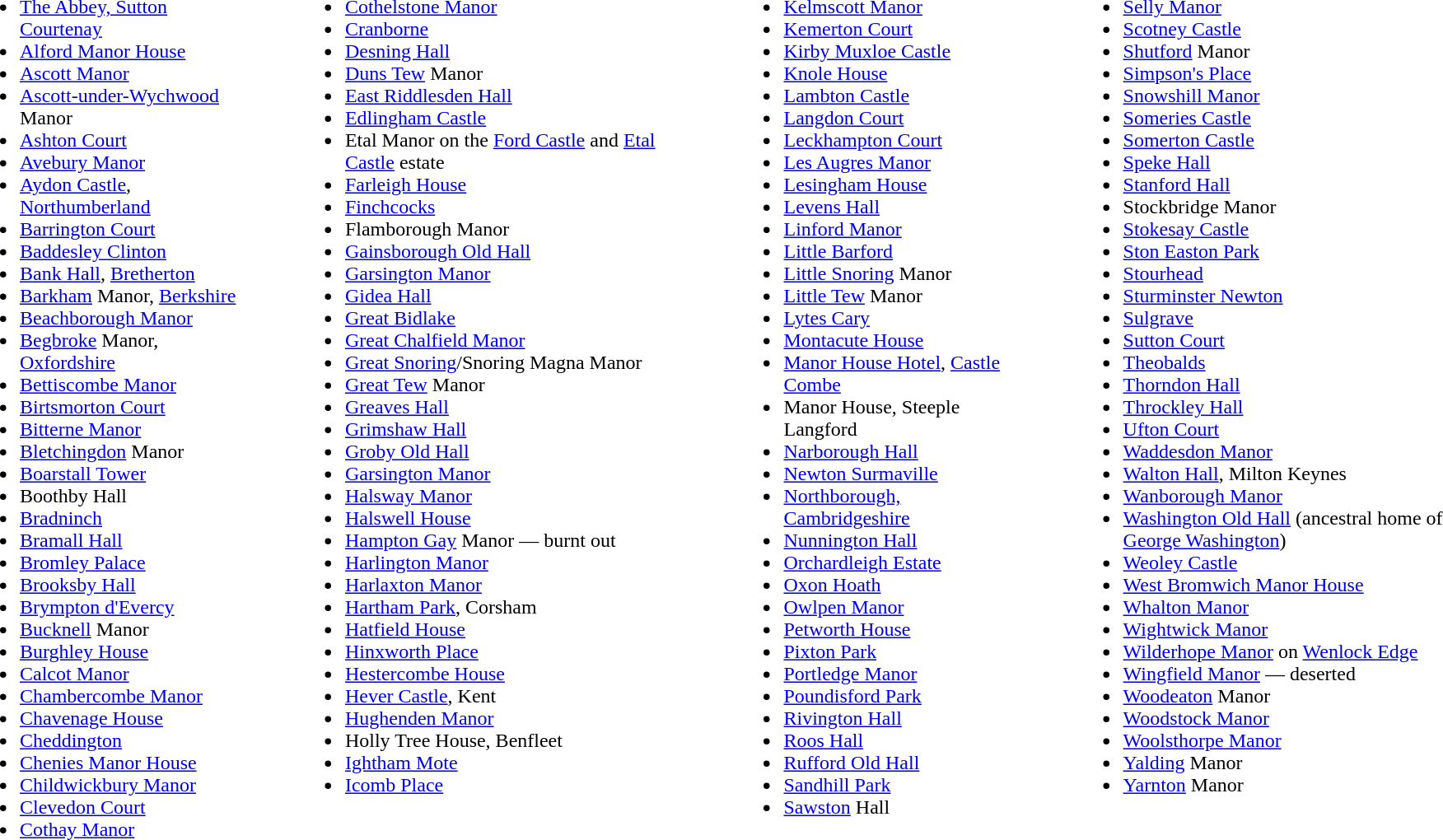<table cellpadding="10">
<tr valign="top">
<td><br><ul><li><a href='#'>The Abbey, Sutton Courtenay</a></li><li><a href='#'>Alford Manor House</a></li><li><a href='#'>Ascott Manor</a></li><li><a href='#'>Ascott-under-Wychwood</a> Manor</li><li><a href='#'>Ashton Court</a></li><li><a href='#'>Avebury Manor</a></li><li><a href='#'>Aydon Castle</a>, <a href='#'>Northumberland</a></li><li><a href='#'>Barrington Court</a></li><li><a href='#'>Baddesley Clinton</a></li><li><a href='#'>Bank Hall</a>, <a href='#'>Bretherton</a></li><li><a href='#'>Barkham</a> Manor, <a href='#'>Berkshire</a></li><li><a href='#'>Beachborough Manor</a></li><li><a href='#'>Begbroke</a> Manor, <a href='#'>Oxfordshire</a></li><li><a href='#'>Bettiscombe Manor</a></li><li><a href='#'>Birtsmorton Court</a></li><li><a href='#'>Bitterne Manor</a></li><li><a href='#'>Bletchingdon</a> Manor</li><li><a href='#'>Boarstall Tower</a></li><li>Boothby Hall</li><li><a href='#'>Bradninch</a></li><li><a href='#'>Bramall Hall</a></li><li><a href='#'>Bromley Palace</a></li><li><a href='#'>Brooksby Hall</a></li><li><a href='#'>Brympton d'Evercy</a></li><li><a href='#'>Bucknell</a> Manor</li><li><a href='#'>Burghley House</a></li><li><a href='#'>Calcot Manor</a></li><li><a href='#'>Chambercombe Manor</a></li><li><a href='#'>Chavenage House</a></li><li><a href='#'>Cheddington</a></li><li><a href='#'>Chenies Manor House</a></li><li><a href='#'>Childwickbury Manor</a></li><li><a href='#'>Clevedon Court</a></li><li><a href='#'>Cothay Manor</a></li></ul></td>
<td></td>
<td><br><ul><li><a href='#'>Cothelstone Manor</a></li><li><a href='#'>Cranborne</a></li><li><a href='#'>Desning Hall</a></li><li><a href='#'>Duns Tew</a> Manor</li><li><a href='#'>East Riddlesden Hall</a></li><li><a href='#'>Edlingham Castle</a></li><li>Etal Manor  on the <a href='#'>Ford Castle</a> and <a href='#'>Etal Castle</a> estate</li><li><a href='#'>Farleigh House</a></li><li><a href='#'>Finchcocks</a></li><li>Flamborough Manor</li><li><a href='#'>Gainsborough Old Hall</a></li><li><a href='#'>Garsington Manor</a></li><li><a href='#'>Gidea Hall</a></li><li><a href='#'>Great Bidlake</a></li><li><a href='#'>Great Chalfield Manor</a></li><li><a href='#'>Great Snoring</a>/Snoring Magna Manor</li><li><a href='#'>Great Tew</a> Manor</li><li><a href='#'>Greaves Hall</a></li><li><a href='#'>Grimshaw Hall</a></li><li><a href='#'>Groby Old Hall</a></li><li><a href='#'>Garsington Manor</a></li><li><a href='#'>Halsway Manor</a></li><li><a href='#'>Halswell House</a></li><li><a href='#'>Hampton Gay</a> Manor — burnt out</li><li><a href='#'>Harlington Manor</a></li><li><a href='#'>Harlaxton Manor</a></li><li><a href='#'>Hartham Park</a>, Corsham</li><li><a href='#'>Hatfield House</a></li><li><a href='#'>Hinxworth Place</a></li><li><a href='#'>Hestercombe House</a></li><li><a href='#'>Hever Castle</a>, Kent</li><li><a href='#'>Hughenden Manor</a></li><li>Holly Tree House, Benfleet</li><li><a href='#'>Ightham Mote</a></li><li><a href='#'>Icomb Place</a></li></ul></td>
<td></td>
<td><br><ul><li><a href='#'>Kelmscott Manor</a></li><li><a href='#'>Kemerton Court</a></li><li><a href='#'>Kirby Muxloe Castle</a></li><li><a href='#'>Knole House</a></li><li><a href='#'>Lambton Castle</a></li><li><a href='#'>Langdon Court</a></li><li><a href='#'>Leckhampton Court</a></li><li><a href='#'>Les Augres Manor</a></li><li><a href='#'>Lesingham House</a></li><li><a href='#'>Levens Hall</a></li><li><a href='#'>Linford Manor</a></li><li><a href='#'>Little Barford</a></li><li><a href='#'>Little Snoring</a> Manor</li><li><a href='#'>Little Tew</a> Manor</li><li><a href='#'>Lytes Cary</a></li><li><a href='#'>Montacute House</a></li><li><a href='#'>Manor House Hotel</a>, <a href='#'>Castle Combe</a></li><li>Manor House, Steeple Langford</li><li><a href='#'>Narborough Hall</a></li><li><a href='#'>Newton Surmaville</a></li><li><a href='#'>Northborough, Cambridgeshire</a></li><li><a href='#'>Nunnington Hall</a></li><li><a href='#'>Orchardleigh Estate</a></li><li><a href='#'>Oxon Hoath</a></li><li><a href='#'>Owlpen Manor</a></li><li><a href='#'>Petworth House</a></li><li><a href='#'>Pixton Park</a></li><li><a href='#'>Portledge Manor</a></li><li><a href='#'>Poundisford Park</a></li><li><a href='#'>Rivington Hall</a></li><li><a href='#'>Roos Hall</a></li><li><a href='#'>Rufford Old Hall</a></li><li><a href='#'>Sandhill Park</a></li><li><a href='#'>Sawston</a> Hall</li></ul></td>
<td></td>
<td><br><ul><li><a href='#'>Selly Manor</a></li><li><a href='#'>Scotney Castle</a></li><li><a href='#'>Shutford</a> Manor</li><li><a href='#'>Simpson's Place</a></li><li><a href='#'>Snowshill Manor</a></li><li><a href='#'>Someries Castle</a></li><li><a href='#'>Somerton Castle</a></li><li><a href='#'>Speke Hall</a></li><li><a href='#'>Stanford Hall</a></li><li>Stockbridge Manor</li><li><a href='#'>Stokesay Castle</a></li><li><a href='#'>Ston Easton Park</a></li><li><a href='#'>Stourhead</a></li><li><a href='#'>Sturminster Newton</a></li><li><a href='#'>Sulgrave</a></li><li><a href='#'>Sutton Court</a></li><li><a href='#'>Theobalds</a></li><li><a href='#'>Thorndon Hall</a></li><li><a href='#'>Throckley Hall</a></li><li><a href='#'>Ufton Court</a></li><li><a href='#'>Waddesdon Manor</a></li><li><a href='#'>Walton Hall</a>, Milton Keynes</li><li><a href='#'>Wanborough Manor</a></li><li><a href='#'>Washington Old Hall</a> (ancestral home of <a href='#'>George Washington</a>)</li><li><a href='#'>Weoley Castle</a></li><li><a href='#'>West Bromwich Manor House</a></li><li><a href='#'>Whalton Manor</a></li><li><a href='#'>Wightwick Manor</a></li><li><a href='#'>Wilderhope Manor</a> on <a href='#'>Wenlock Edge</a></li><li><a href='#'>Wingfield Manor</a> — deserted</li><li><a href='#'>Woodeaton</a> Manor</li><li><a href='#'>Woodstock Manor</a></li><li><a href='#'>Woolsthorpe Manor</a></li><li><a href='#'>Yalding</a> Manor</li><li><a href='#'>Yarnton</a> Manor</li></ul></td>
</tr>
</table>
